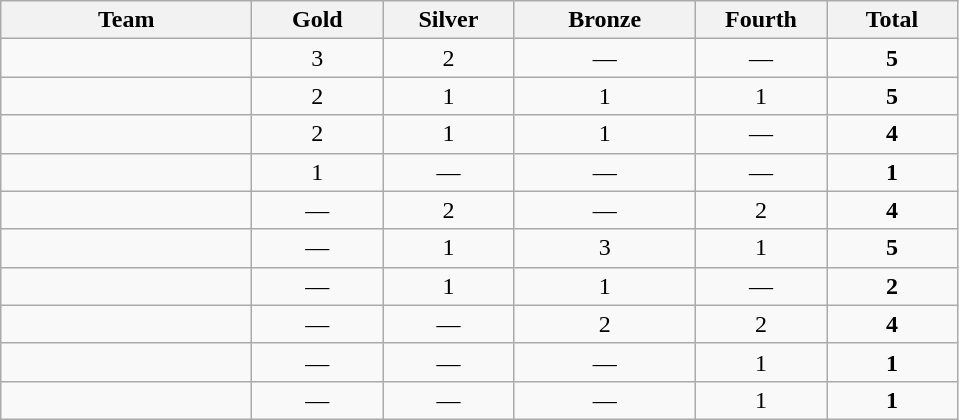<table class="wikitable sortable" style="text-align:center;">
<tr>
<th style="width:10em;">Team</th>
<th style="width:5em;"> Gold</th>
<th style="width:5em;"> Silver</th>
<th style="width:7.5em; padding:0;"> Bronze</th>
<th style="width:5em;">Fourth</th>
<th style="width:5em;">Total </th>
</tr>
<tr>
<td align="left"></td>
<td>3</td>
<td>2</td>
<td>—</td>
<td>—</td>
<td><strong>5</strong></td>
</tr>
<tr>
<td align="left"></td>
<td>2</td>
<td>1</td>
<td>1</td>
<td>1</td>
<td><strong>5</strong></td>
</tr>
<tr>
<td align="left"><strong></strong></td>
<td>2</td>
<td>1</td>
<td>1</td>
<td>—</td>
<td><strong>4</strong></td>
</tr>
<tr>
<td align="left"></td>
<td>1</td>
<td>—</td>
<td>—</td>
<td>—</td>
<td><strong>1</strong></td>
</tr>
<tr>
<td align="left"></td>
<td>—</td>
<td>2</td>
<td>—</td>
<td>2</td>
<td><strong>4</strong></td>
</tr>
<tr>
<td align="left"></td>
<td>—</td>
<td>1</td>
<td>3</td>
<td>1</td>
<td><strong>5</strong></td>
</tr>
<tr>
<td align="left"></td>
<td>—</td>
<td>1</td>
<td>1</td>
<td>—</td>
<td><strong>2</strong></td>
</tr>
<tr>
<td align="left"></td>
<td>—</td>
<td>—</td>
<td>2</td>
<td>2</td>
<td><strong>4</strong></td>
</tr>
<tr>
<td align="left"></td>
<td>—</td>
<td>—</td>
<td>—</td>
<td>1</td>
<td><strong>1</strong></td>
</tr>
<tr>
<td align="left"></td>
<td>—</td>
<td>—</td>
<td>—</td>
<td>1</td>
<td><strong>1</strong></td>
</tr>
</table>
